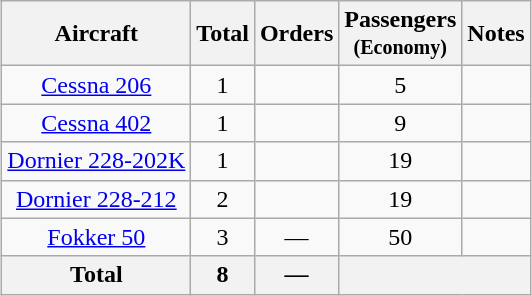<table class="wikitable" style="margin:0.5em auto; text-align:center">
<tr>
<th>Aircraft</th>
<th>Total</th>
<th>Orders</th>
<th>Passengers<br><small>(Economy)</small></th>
<th>Notes</th>
</tr>
<tr>
<td><a href='#'>Cessna 206</a></td>
<td align="center">1</td>
<td align="center"></td>
<td align="center">5</td>
<td></td>
</tr>
<tr>
<td><a href='#'>Cessna 402</a></td>
<td align="center">1</td>
<td align="center"></td>
<td align="center">9</td>
<td></td>
</tr>
<tr>
<td><a href='#'>Dornier 228-202K</a></td>
<td align="center">1</td>
<td align="center"></td>
<td align="center">19</td>
<td></td>
</tr>
<tr>
<td><a href='#'>Dornier 228-212</a></td>
<td align="center">2</td>
<td align="center"></td>
<td align="center">19</td>
<td></td>
</tr>
<tr>
<td><a href='#'>Fokker 50</a></td>
<td align="center">3</td>
<td align="center">—</td>
<td align="center">50</td>
<td></td>
</tr>
<tr>
<th>Total</th>
<th>8</th>
<th>—</th>
<th colspan="2"></th>
</tr>
</table>
